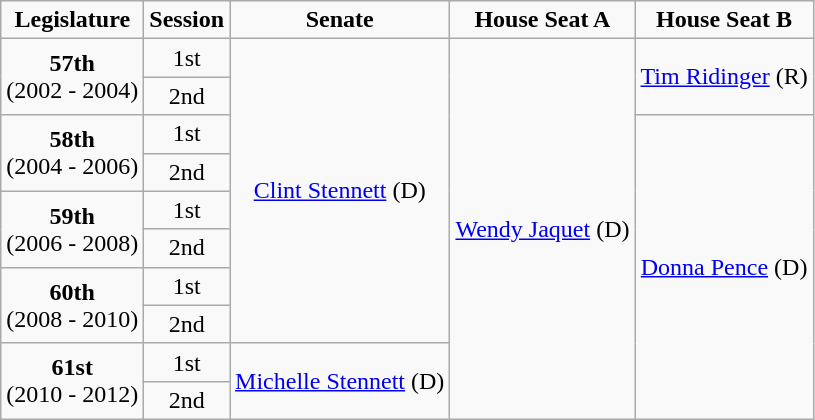<table class=wikitable style="text-align:center">
<tr>
<td><strong>Legislature</strong></td>
<td><strong>Session</strong></td>
<td><strong>Senate</strong></td>
<td><strong>House Seat A</strong></td>
<td><strong>House Seat B</strong></td>
</tr>
<tr>
<td rowspan="2" colspan="1" style="text-align: center;"><strong>57th</strong> <br> (2002 - 2004)</td>
<td>1st</td>
<td rowspan="8" colspan="1" style="text-align: center;" ><a href='#'>Clint Stennett</a> (D)</td>
<td rowspan="10" colspan="1" style="text-align: center;" ><a href='#'>Wendy Jaquet</a> (D)</td>
<td rowspan="2" colspan="1" style="text-align: center;" ><a href='#'>Tim Ridinger</a> (R)</td>
</tr>
<tr>
<td>2nd</td>
</tr>
<tr>
<td rowspan="2" colspan="1" style="text-align: center;"><strong>58th</strong> <br> (2004 - 2006)</td>
<td>1st</td>
<td rowspan="8" colspan="1" style="text-align: center;" ><a href='#'>Donna Pence</a> (D)</td>
</tr>
<tr>
<td>2nd</td>
</tr>
<tr>
<td rowspan="2" colspan="1" style="text-align: center;"><strong>59th</strong> <br> (2006 - 2008)</td>
<td>1st</td>
</tr>
<tr>
<td>2nd</td>
</tr>
<tr>
<td rowspan="2" colspan="1" style="text-align: center;"><strong>60th</strong> <br> (2008 - 2010)</td>
<td>1st</td>
</tr>
<tr>
<td>2nd</td>
</tr>
<tr>
<td rowspan="2" colspan="1" style="text-align: center;"><strong>61st</strong> <br> (2010 - 2012)</td>
<td>1st</td>
<td rowspan="2" colspan="1" style="text-align: center;" ><a href='#'>Michelle Stennett</a> (D)</td>
</tr>
<tr>
<td>2nd</td>
</tr>
</table>
